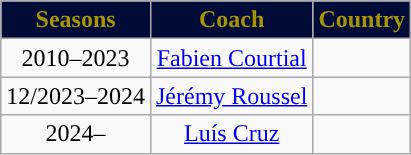<table class="wikitable" style="text-align: center;">
<tr>
<th style="color:#A6940B; background:#000B37">Seasons</th>
<th style="color:#A6940B; background:#000B37">Coach</th>
<th style="color:#A6940B; background:#000B37">Country</th>
</tr>
<tr>
<td style="text-align: center">2010–2023</td>
<td style="text-align: center"><a href='#'>Fabien Courtial</a></td>
<td style="text-align: center"></td>
</tr>
<tr>
<td style="text-align: center">12/2023–2024</td>
<td style="text-align: center"><a href='#'>Jérémy Roussel</a></td>
<td style="text-align: center"></td>
</tr>
<tr>
<td style="text-align: center">2024–</td>
<td style="text-align: center"><a href='#'>Luís Cruz</a></td>
<td style="text-align: center"></td>
</tr>
</table>
